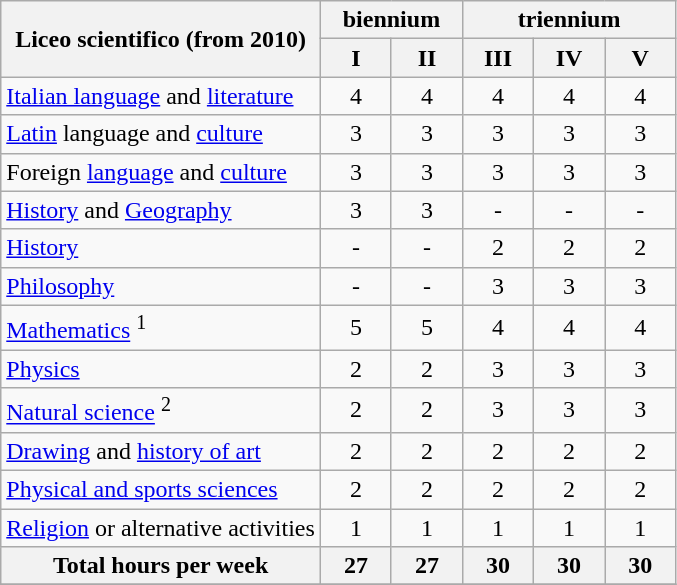<table class="wikitable">
<tr>
<th rowspan="2">Liceo scientifico (from 2010)</th>
<th colspan="2">biennium</th>
<th colspan="3">triennium</th>
</tr>
<tr>
<th width="40px">I</th>
<th width="40px">II</th>
<th width="40px">III</th>
<th width="40px">IV</th>
<th width="40px">V</th>
</tr>
<tr align="center">
<td align="left"><a href='#'>Italian language</a> and <a href='#'>literature</a></td>
<td>4</td>
<td>4</td>
<td>4</td>
<td>4</td>
<td>4</td>
</tr>
<tr align="center">
<td align="left"><a href='#'>Latin</a> language and <a href='#'>culture</a></td>
<td>3</td>
<td>3</td>
<td>3</td>
<td>3</td>
<td>3</td>
</tr>
<tr align="center">
<td align="left">Foreign <a href='#'>language</a> and <a href='#'>culture</a></td>
<td>3</td>
<td>3</td>
<td>3</td>
<td>3</td>
<td>3</td>
</tr>
<tr align="center">
<td align="left"><a href='#'>History</a> and <a href='#'>Geography</a></td>
<td>3</td>
<td>3</td>
<td>-</td>
<td>-</td>
<td>-</td>
</tr>
<tr align="center">
<td align="left"><a href='#'>History</a></td>
<td>-</td>
<td>-</td>
<td>2</td>
<td>2</td>
<td>2</td>
</tr>
<tr align="center">
<td align="left"><a href='#'>Philosophy</a></td>
<td>-</td>
<td>-</td>
<td>3</td>
<td>3</td>
<td>3</td>
</tr>
<tr align="center">
<td align="left"><a href='#'>Mathematics</a> <sup>1</sup></td>
<td>5</td>
<td>5</td>
<td>4</td>
<td>4</td>
<td>4</td>
</tr>
<tr align="center">
<td align="left"><a href='#'>Physics</a></td>
<td>2</td>
<td>2</td>
<td>3</td>
<td>3</td>
<td>3</td>
</tr>
<tr align="center">
<td align="left"><a href='#'>Natural science</a> <sup>2</sup></td>
<td>2</td>
<td>2</td>
<td>3</td>
<td>3</td>
<td>3</td>
</tr>
<tr align="center">
<td align="left"><a href='#'>Drawing</a> and <a href='#'>history of art</a></td>
<td>2</td>
<td>2</td>
<td>2</td>
<td>2</td>
<td>2</td>
</tr>
<tr align="center">
<td align="left"><a href='#'>Physical and sports sciences</a></td>
<td>2</td>
<td>2</td>
<td>2</td>
<td>2</td>
<td>2</td>
</tr>
<tr align="center">
<td align="left"><a href='#'>Religion</a> or alternative activities</td>
<td>1</td>
<td>1</td>
<td>1</td>
<td>1</td>
<td>1</td>
</tr>
<tr>
<th>Total hours per week</th>
<th>27</th>
<th>27</th>
<th>30</th>
<th>30</th>
<th>30</th>
</tr>
<tr>
</tr>
</table>
